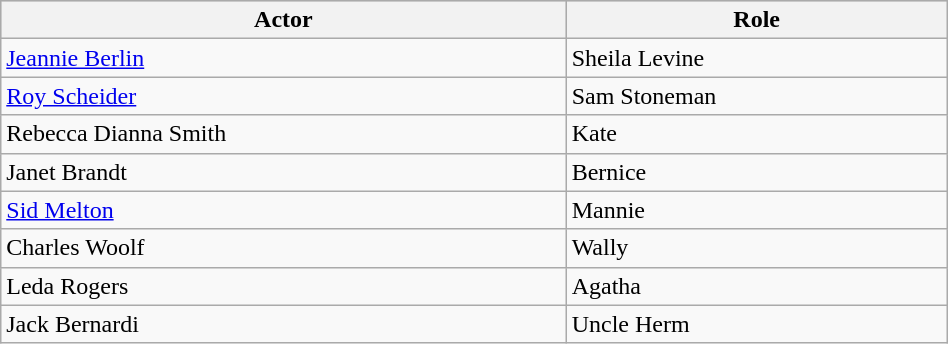<table class="wikitable" width="50%">
<tr bgcolor="#CCCCCC">
<th>Actor</th>
<th>Role</th>
</tr>
<tr>
<td><a href='#'>Jeannie Berlin</a></td>
<td>Sheila Levine</td>
</tr>
<tr>
<td><a href='#'>Roy Scheider</a></td>
<td>Sam Stoneman</td>
</tr>
<tr>
<td>Rebecca Dianna Smith</td>
<td>Kate</td>
</tr>
<tr>
<td>Janet Brandt</td>
<td>Bernice</td>
</tr>
<tr>
<td><a href='#'>Sid Melton</a></td>
<td>Mannie</td>
</tr>
<tr>
<td>Charles Woolf</td>
<td>Wally</td>
</tr>
<tr>
<td>Leda Rogers</td>
<td>Agatha</td>
</tr>
<tr>
<td>Jack Bernardi</td>
<td>Uncle Herm</td>
</tr>
</table>
